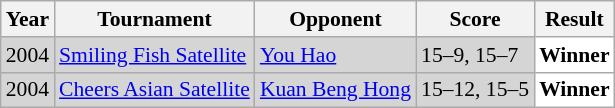<table class="sortable wikitable" style="font-size: 90%;">
<tr>
<th>Year</th>
<th>Tournament</th>
<th>Opponent</th>
<th>Score</th>
<th>Result</th>
</tr>
<tr style="background:#D5D5D5">
<td align="center">2004</td>
<td align="left"><a href='#'>Smiling Fish Satellite</a></td>
<td align="left"> <a href='#'>You Hao</a></td>
<td align="left">15–9, 15–7</td>
<td style="text-align:left; background:white"> <strong>Winner</strong></td>
</tr>
<tr style="background:#D5D5D5">
<td align="center">2004</td>
<td align="left"><a href='#'>Cheers Asian Satellite</a></td>
<td align="left"> <a href='#'>Kuan Beng Hong</a></td>
<td align="left">15–12, 15–5</td>
<td style="text-align:left; background:white"> <strong>Winner</strong></td>
</tr>
</table>
